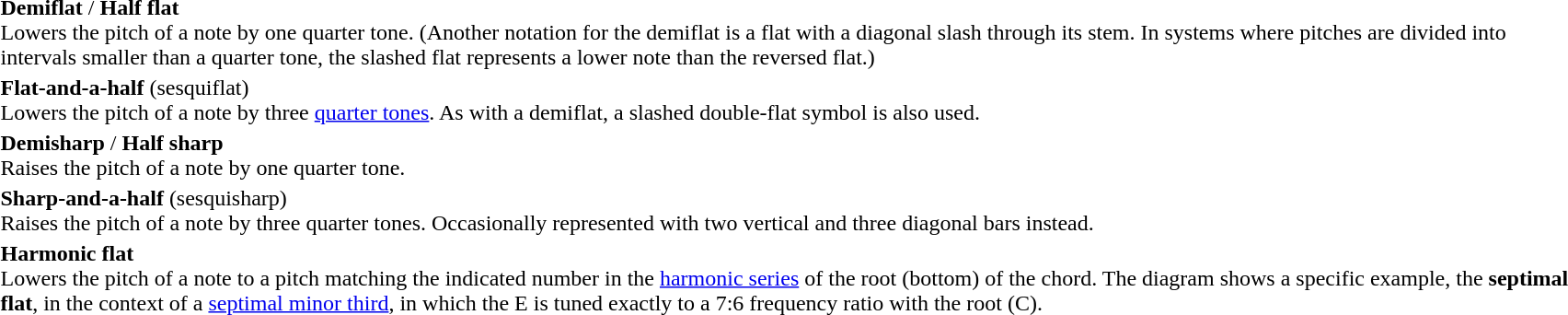<table class="skin-invert-image">
<tr>
<td style="width:110px;"> </td>
<td><strong>Demiflat</strong> / <strong>Half flat</strong><br>Lowers the pitch of a note by one quarter tone. (Another notation for the demiflat is a flat with a diagonal slash through its stem. In systems where pitches are divided into intervals smaller than a quarter tone, the slashed flat represents a lower note than the reversed flat.)</td>
</tr>
<tr>
<td> </td>
<td><strong>Flat-and-a-half</strong> (sesquiflat)<br>Lowers the pitch of a note by three <a href='#'>quarter tones</a>. As with a demiflat, a slashed double-flat symbol is also used.</td>
</tr>
<tr>
<td></td>
<td><strong>Demisharp</strong> / <strong>Half sharp</strong><br>Raises the pitch of a note by one quarter tone.</td>
</tr>
<tr>
<td></td>
<td><strong>Sharp-and-a-half</strong> (sesquisharp)<br>Raises the pitch of a note by three quarter tones. Occasionally represented with two vertical and three diagonal bars instead.</td>
</tr>
<tr>
<td></td>
<td><strong>Harmonic flat</strong><br>Lowers the pitch of a note to a pitch matching the indicated number in the <a href='#'>harmonic series</a> of the root (bottom) of the chord. The diagram shows a specific example, the <strong>septimal flat</strong>, in the context of a <a href='#'>septimal minor third</a>, in which the E is tuned exactly to a 7:6 frequency ratio with the root (C).</td>
</tr>
</table>
